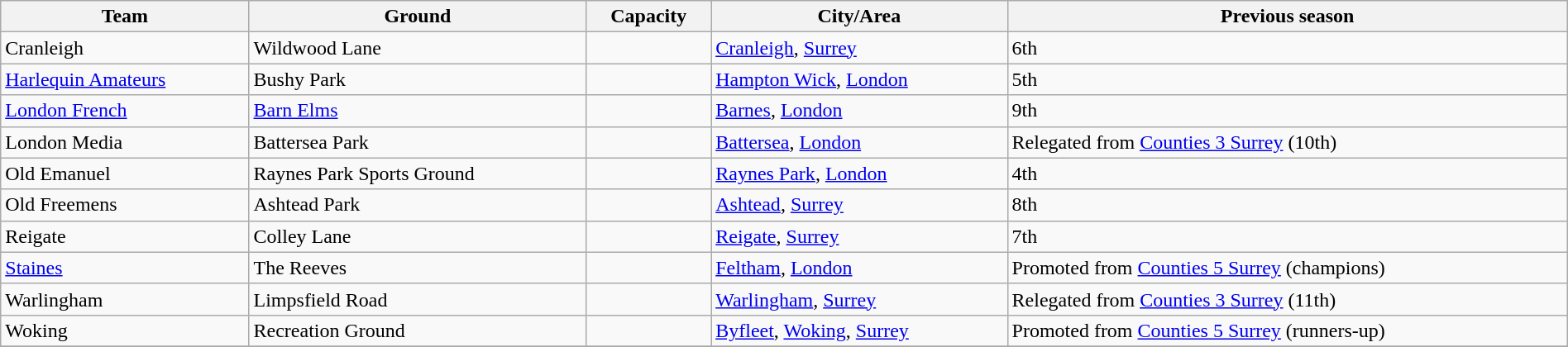<table class="wikitable sortable" width=100%>
<tr>
<th>Team</th>
<th>Ground</th>
<th>Capacity</th>
<th>City/Area</th>
<th>Previous season</th>
</tr>
<tr>
<td>Cranleigh</td>
<td>Wildwood Lane</td>
<td></td>
<td><a href='#'>Cranleigh</a>, <a href='#'>Surrey</a></td>
<td>6th</td>
</tr>
<tr>
<td><a href='#'>Harlequin Amateurs</a></td>
<td>Bushy Park</td>
<td></td>
<td><a href='#'>Hampton Wick</a>, <a href='#'>London</a></td>
<td>5th</td>
</tr>
<tr>
<td><a href='#'>London French</a></td>
<td><a href='#'>Barn Elms</a></td>
<td></td>
<td><a href='#'>Barnes</a>, <a href='#'>London</a></td>
<td>9th</td>
</tr>
<tr>
<td>London Media</td>
<td>Battersea Park</td>
<td></td>
<td><a href='#'>Battersea</a>, <a href='#'>London</a></td>
<td>Relegated from  <a href='#'>Counties 3 Surrey</a> (10th)</td>
</tr>
<tr>
<td>Old Emanuel</td>
<td>Raynes Park Sports Ground</td>
<td></td>
<td><a href='#'>Raynes Park</a>, <a href='#'>London</a></td>
<td>4th</td>
</tr>
<tr>
<td>Old Freemens</td>
<td>Ashtead Park</td>
<td></td>
<td><a href='#'>Ashtead</a>, <a href='#'>Surrey</a></td>
<td>8th</td>
</tr>
<tr>
<td>Reigate</td>
<td>Colley Lane</td>
<td></td>
<td><a href='#'>Reigate</a>, <a href='#'>Surrey</a></td>
<td>7th</td>
</tr>
<tr>
<td><a href='#'>Staines</a></td>
<td>The Reeves</td>
<td></td>
<td><a href='#'>Feltham</a>, <a href='#'>London</a></td>
<td>Promoted from <a href='#'>Counties 5 Surrey</a> (champions)</td>
</tr>
<tr>
<td>Warlingham</td>
<td>Limpsfield Road</td>
<td></td>
<td><a href='#'>Warlingham</a>, <a href='#'>Surrey</a></td>
<td>Relegated from  <a href='#'>Counties 3 Surrey</a> (11th)</td>
</tr>
<tr>
<td>Woking</td>
<td>Recreation Ground</td>
<td></td>
<td><a href='#'>Byfleet</a>, <a href='#'>Woking</a>, <a href='#'>Surrey</a></td>
<td>Promoted from <a href='#'>Counties 5 Surrey</a> (runners-up)</td>
</tr>
<tr>
</tr>
</table>
